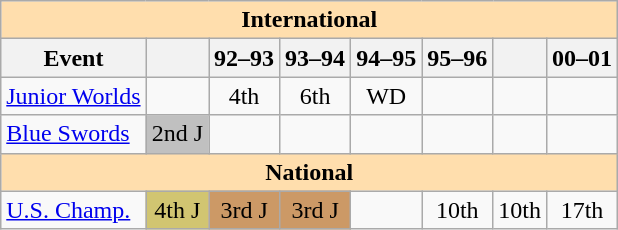<table class="wikitable" style="text-align:center">
<tr>
<th style="background-color: #ffdead; " colspan=8 align=center>International</th>
</tr>
<tr>
<th>Event</th>
<th></th>
<th>92–93</th>
<th>93–94</th>
<th>94–95</th>
<th>95–96</th>
<th></th>
<th>00–01</th>
</tr>
<tr>
<td align=left><a href='#'>Junior Worlds</a></td>
<td></td>
<td>4th</td>
<td>6th</td>
<td>WD</td>
<td></td>
<td></td>
<td></td>
</tr>
<tr>
<td align=left><a href='#'>Blue Swords</a></td>
<td bgcolor=silver>2nd J</td>
<td></td>
<td></td>
<td></td>
<td></td>
<td></td>
<td></td>
</tr>
<tr>
<th style="background-color: #ffdead; " colspan=8 align=center>National</th>
</tr>
<tr>
<td align=left><a href='#'>U.S. Champ.</a></td>
<td bgcolor=d1c571>4th J</td>
<td bgcolor=cc9966>3rd J</td>
<td bgcolor=cc9966>3rd J</td>
<td></td>
<td>10th</td>
<td>10th</td>
<td>17th</td>
</tr>
</table>
